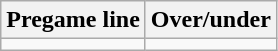<table class="wikitable">
<tr align="center">
<th style=>Pregame line</th>
<th style=>Over/under</th>
</tr>
<tr align="center">
<td></td>
<td></td>
</tr>
</table>
